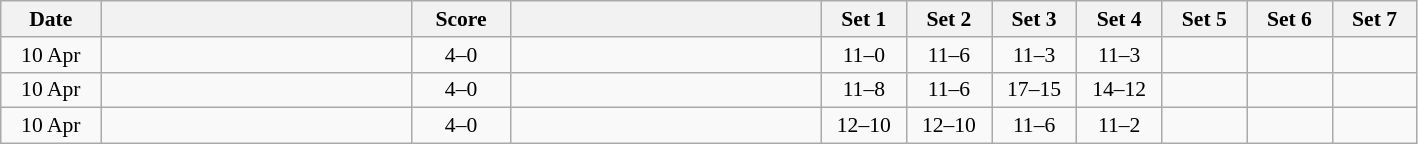<table class="wikitable" style="text-align: center; font-size:90% ">
<tr>
<th width="60">Date</th>
<th align="right" width="200"></th>
<th width="60">Score</th>
<th align="left" width="200"></th>
<th width="50">Set 1</th>
<th width="50">Set 2</th>
<th width="50">Set 3</th>
<th width="50">Set 4</th>
<th width="50">Set 5</th>
<th width="50">Set 6</th>
<th width="50">Set 7</th>
</tr>
<tr>
<td>10 Apr</td>
<td align=left><strong></strong></td>
<td align=center>4–0</td>
<td align=left></td>
<td>11–0</td>
<td>11–6</td>
<td>11–3</td>
<td>11–3</td>
<td></td>
<td></td>
<td></td>
</tr>
<tr>
<td>10 Apr</td>
<td align=left><strong></strong></td>
<td align=center>4–0</td>
<td align=left></td>
<td>11–8</td>
<td>11–6</td>
<td>17–15</td>
<td>14–12</td>
<td></td>
<td></td>
<td></td>
</tr>
<tr>
<td>10 Apr</td>
<td align=left><strong></strong></td>
<td align=center>4–0</td>
<td align=left></td>
<td>12–10</td>
<td>12–10</td>
<td>11–6</td>
<td>11–2</td>
<td></td>
<td></td>
<td></td>
</tr>
</table>
